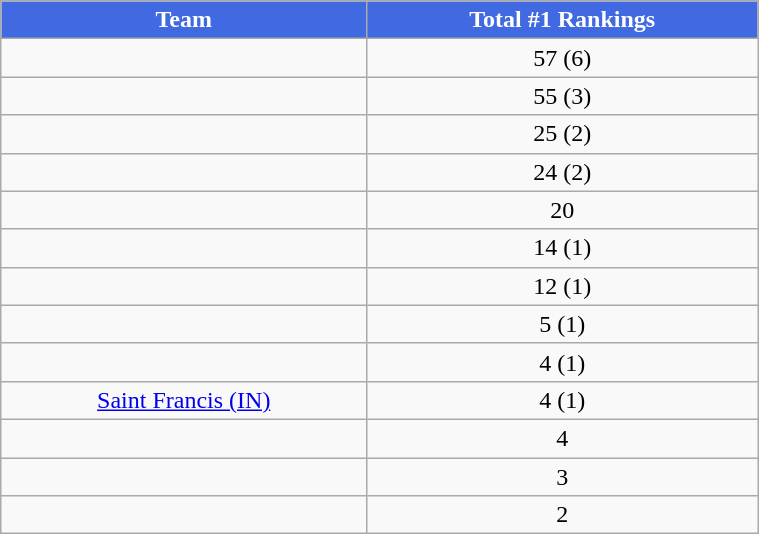<table class="wikitable" style="width:40%;">
<tr>
<th style="background:#4169E1; color:white;">Team</th>
<th style="background:#4169E1; color:white;">Total #1 Rankings</th>
</tr>
<tr style="text-align:center;">
<td></td>
<td>57 (6)</td>
</tr>
<tr style="text-align:center;">
<td></td>
<td>55 (3)</td>
</tr>
<tr style="text-align:center;">
<td></td>
<td>25 (2)</td>
</tr>
<tr style="text-align:center;">
<td></td>
<td>24 (2)</td>
</tr>
<tr style="text-align:center;">
<td></td>
<td>20</td>
</tr>
<tr style="text-align:center;">
<td></td>
<td>14 (1)</td>
</tr>
<tr style="text-align:center;">
<td></td>
<td>12 (1)</td>
</tr>
<tr style="text-align:center;">
<td></td>
<td>5 (1)</td>
</tr>
<tr style="text-align:center;">
<td></td>
<td>4 (1)</td>
</tr>
<tr style="text-align:center;">
<td><a href='#'>Saint Francis (IN)</a></td>
<td>4 (1)</td>
</tr>
<tr style="text-align:center;">
<td></td>
<td>4</td>
</tr>
<tr style="text-align:center;">
<td></td>
<td>3</td>
</tr>
<tr style="text-align:center;">
<td></td>
<td>2</td>
</tr>
</table>
